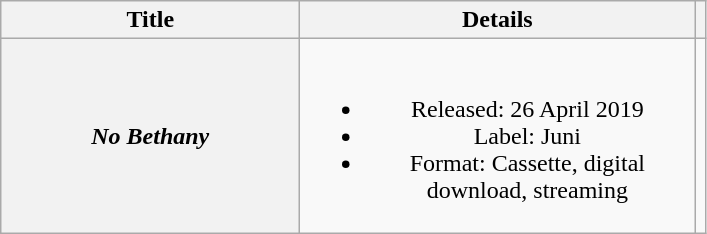<table class="wikitable plainrowheaders" style="text-align:center;">
<tr>
<th scope="col" style="width:12em;">Title</th>
<th scope="col" style="width:16em;">Details</th>
<th></th>
</tr>
<tr>
<th scope="row"><em>No Bethany</em></th>
<td><br><ul><li>Released: 26 April 2019</li><li>Label: Juni</li><li>Format: Cassette, digital download, streaming</li></ul></td>
<td align="center"></td>
</tr>
</table>
